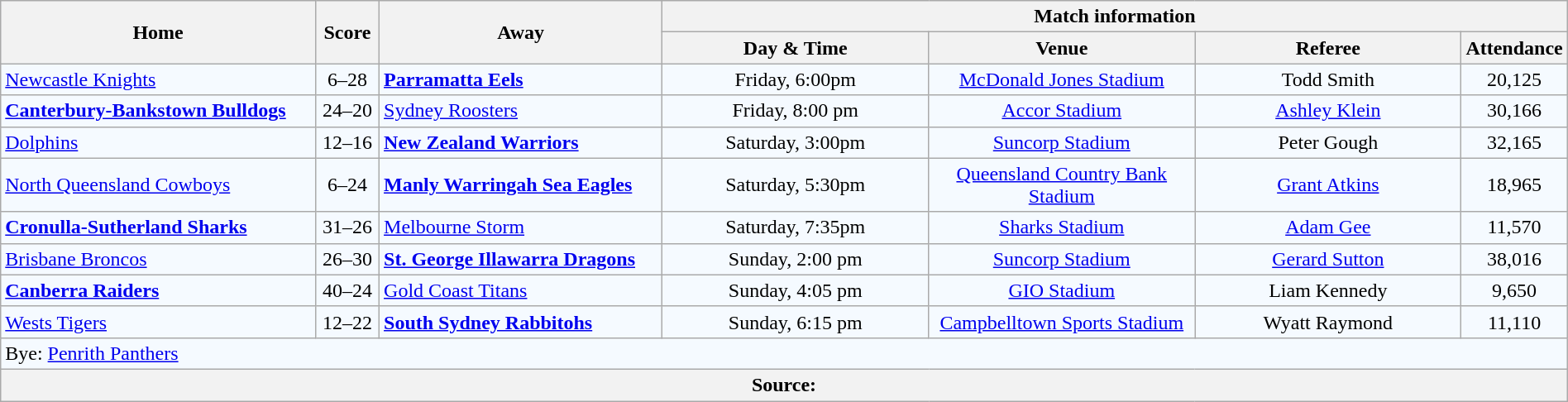<table class="wikitable" style="border-collapse:collapse; text-align:center; width:100%;">
<tr style="text-align:center; background:#f5faff;"  style="background:#c1d8ff;">
<th rowspan="2">Home</th>
<th rowspan="2">Score</th>
<th rowspan="2">Away</th>
<th colspan="4">Match information</th>
</tr>
<tr>
<th width="17%">Day & Time</th>
<th width="17%">Venue</th>
<th width="17%">Referee</th>
<th width="5%">Attendance</th>
</tr>
<tr style="text-align:center; background:#f5faff;">
<td align="left"> <a href='#'>Newcastle Knights</a></td>
<td>6–28</td>
<td align="left"><strong> <a href='#'>Parramatta Eels</a></strong></td>
<td>Friday, 6:00pm</td>
<td><a href='#'>McDonald Jones Stadium</a></td>
<td>Todd Smith</td>
<td>20,125</td>
</tr>
<tr style="text-align:center; background:#f5faff;">
<td align="left"><strong> <a href='#'>Canterbury-Bankstown Bulldogs</a></strong></td>
<td>24–20</td>
<td align="left"> <a href='#'>Sydney Roosters</a></td>
<td>Friday, 8:00 pm</td>
<td><a href='#'>Accor Stadium</a></td>
<td><a href='#'>Ashley Klein</a></td>
<td>30,166</td>
</tr>
<tr style="text-align:center; background:#f5faff;">
<td align="left"> <a href='#'>Dolphins</a></td>
<td>12–16</td>
<td align="left"><strong> <a href='#'>New Zealand Warriors</a></strong></td>
<td>Saturday, 3:00pm</td>
<td><a href='#'>Suncorp Stadium</a></td>
<td>Peter Gough</td>
<td>32,165</td>
</tr>
<tr style="text-align:center; background:#f5faff;">
<td align="left"> <a href='#'>North Queensland Cowboys</a></td>
<td>6–24</td>
<td align="left"><strong> <a href='#'>Manly Warringah Sea Eagles</a></strong></td>
<td>Saturday, 5:30pm</td>
<td><a href='#'>Queensland Country Bank Stadium</a></td>
<td><a href='#'>Grant Atkins</a></td>
<td>18,965</td>
</tr>
<tr style="text-align:center; background:#f5faff;">
<td align="left"><strong> <a href='#'>Cronulla-Sutherland Sharks</a></strong></td>
<td>31–26</td>
<td align="left"> <a href='#'>Melbourne Storm</a></td>
<td>Saturday, 7:35pm</td>
<td><a href='#'>Sharks Stadium</a></td>
<td><a href='#'>Adam Gee</a></td>
<td>11,570</td>
</tr>
<tr style="text-align:center; background:#f5faff;">
<td align="left"> <a href='#'>Brisbane Broncos</a></td>
<td>26–30</td>
<td align="left"><strong> <a href='#'>St. George Illawarra Dragons</a></strong></td>
<td>Sunday, 2:00 pm</td>
<td><a href='#'>Suncorp Stadium</a></td>
<td><a href='#'>Gerard Sutton</a></td>
<td>38,016</td>
</tr>
<tr style="text-align:center; background:#f5faff;">
<td align="left"><strong> <a href='#'>Canberra Raiders</a></strong></td>
<td>40–24</td>
<td align="left"> <a href='#'>Gold Coast Titans</a></td>
<td>Sunday, 4:05 pm</td>
<td><a href='#'>GIO Stadium</a></td>
<td>Liam Kennedy</td>
<td>9,650</td>
</tr>
<tr style="text-align:center; background:#f5faff;">
<td align="left"> <a href='#'>Wests Tigers</a></td>
<td>12–22</td>
<td align="left"><strong> <a href='#'>South Sydney Rabbitohs</a></strong></td>
<td>Sunday, 6:15 pm</td>
<td><a href='#'>Campbelltown Sports Stadium</a></td>
<td>Wyatt Raymond</td>
<td>11,110</td>
</tr>
<tr style="text-align:center; background:#f5faff;">
<td colspan="7" align="left">Bye:  <a href='#'>Penrith Panthers</a></td>
</tr>
<tr>
<th colspan="7" align="left">Source:</th>
</tr>
</table>
